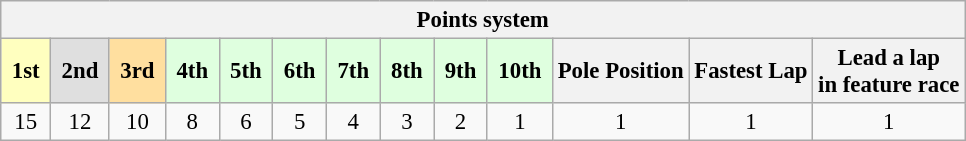<table class="wikitable" style="font-size:95%; text-align:center">
<tr>
<th colspan="19">Points system</th>
</tr>
<tr>
<td style="background:#ffffbf;"> <strong>1st</strong> </td>
<td style="background:#dfdfdf;"> <strong>2nd</strong> </td>
<td style="background:#ffdf9f;"> <strong>3rd</strong> </td>
<td style="background:#dfffdf;"> <strong>4th</strong> </td>
<td style="background:#dfffdf;"> <strong>5th</strong> </td>
<td style="background:#dfffdf;"> <strong>6th</strong> </td>
<td style="background:#dfffdf;"> <strong>7th</strong> </td>
<td style="background:#dfffdf;"> <strong>8th</strong> </td>
<td style="background:#dfffdf;"> <strong>9th</strong> </td>
<td style="background:#dfffdf;"> <strong>10th</strong> </td>
<th>Pole Position</th>
<th>Fastest Lap</th>
<th>Lead a lap<br>in feature race</th>
</tr>
<tr>
<td>15</td>
<td>12</td>
<td>10</td>
<td>8</td>
<td>6</td>
<td>5</td>
<td>4</td>
<td>3</td>
<td>2</td>
<td>1</td>
<td>1</td>
<td>1</td>
<td>1</td>
</tr>
</table>
